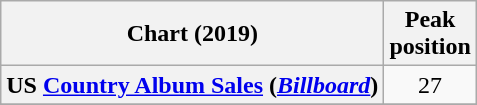<table class="wikitable sortable plainrowheaders" style="text-align:center">
<tr>
<th scope="col">Chart (2019)</th>
<th scope="col">Peak<br> position</th>
</tr>
<tr>
<th scope="row">US <a href='#'>Country Album Sales</a> (<em><a href='#'>Billboard</a></em>)</th>
<td>27</td>
</tr>
<tr>
</tr>
</table>
